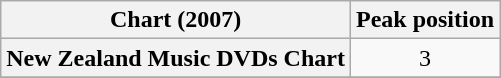<table class="wikitable plainrowheaders sortable" style="text-align:center;" border="1">
<tr>
<th scope="col">Chart (2007)</th>
<th scope="col">Peak position</th>
</tr>
<tr>
<th scope="row">New Zealand Music DVDs Chart</th>
<td>3</td>
</tr>
<tr>
</tr>
</table>
